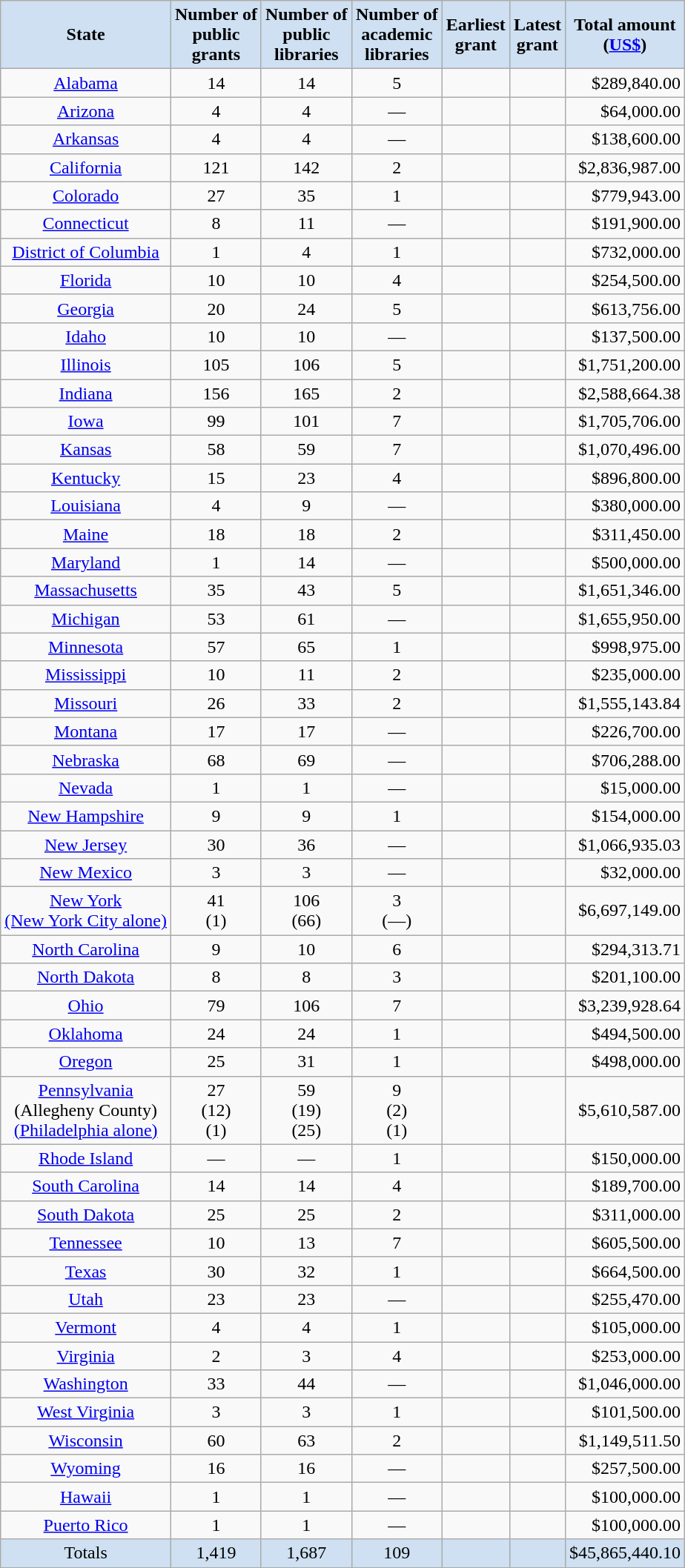<table class="wikitable sortable">
<tr>
<th style="background-color:#CEE0F2;"><strong>State</strong></th>
<th style="background-color:#CEE0F2;" data-sort-type="number"><strong>Number of<br>public<br>grants</strong></th>
<th style="background-color:#CEE0F2;" data-sort-type="number"><strong>Number of<br>public<br>libraries</strong></th>
<th style="background-color:#CEE0F2;" data-sort-type="number"><strong>Number of<br>academic<br>libraries</strong></th>
<th style="background-color:#CEE0F2;"><strong>Earliest<br>grant</strong></th>
<th style="background-color:#CEE0F2;"><strong>Latest<br>grant</strong></th>
<th style="background-color:#CEE0F2;" data-sort-type="currency"><strong>Total amount<br>(<a href='#'>US$</a>)</strong></th>
</tr>
<tr align="center">
<td><a href='#'>Alabama</a></td>
<td>14</td>
<td>14</td>
<td>5</td>
<td></td>
<td></td>
<td align=right>$289,840.00</td>
</tr>
<tr align="center">
<td><a href='#'>Arizona</a></td>
<td>4</td>
<td>4</td>
<td>—</td>
<td></td>
<td></td>
<td align=right>$64,000.00</td>
</tr>
<tr align="center">
<td><a href='#'>Arkansas</a></td>
<td>4</td>
<td>4</td>
<td>—</td>
<td></td>
<td></td>
<td align=right>$138,600.00</td>
</tr>
<tr align="center">
<td><a href='#'>California</a></td>
<td>121</td>
<td>142</td>
<td>2</td>
<td></td>
<td></td>
<td align=right>$2,836,987.00</td>
</tr>
<tr align="center">
<td><a href='#'>Colorado</a></td>
<td>27</td>
<td>35</td>
<td>1</td>
<td></td>
<td></td>
<td align=right>$779,943.00</td>
</tr>
<tr align="center">
<td><a href='#'>Connecticut</a></td>
<td>8</td>
<td>11</td>
<td>—</td>
<td></td>
<td></td>
<td align=right>$191,900.00</td>
</tr>
<tr align="center">
<td><a href='#'>District of Columbia</a></td>
<td>1</td>
<td>4</td>
<td>1</td>
<td></td>
<td></td>
<td align=right>$732,000.00</td>
</tr>
<tr align="center">
<td><a href='#'>Florida</a></td>
<td>10</td>
<td>10</td>
<td>4</td>
<td></td>
<td></td>
<td align=right>$254,500.00</td>
</tr>
<tr align="center">
<td><a href='#'>Georgia</a></td>
<td>20</td>
<td>24</td>
<td>5</td>
<td></td>
<td></td>
<td align=right>$613,756.00</td>
</tr>
<tr align="center">
<td><a href='#'>Idaho</a></td>
<td>10</td>
<td>10</td>
<td>—</td>
<td></td>
<td></td>
<td align=right>$137,500.00</td>
</tr>
<tr align="center">
<td><a href='#'>Illinois</a></td>
<td>105</td>
<td>106</td>
<td>5</td>
<td></td>
<td></td>
<td align=right>$1,751,200.00</td>
</tr>
<tr align="center">
<td><a href='#'>Indiana</a></td>
<td>156</td>
<td>165</td>
<td>2</td>
<td></td>
<td></td>
<td align=right>$2,588,664.38</td>
</tr>
<tr align="center">
<td><a href='#'>Iowa</a></td>
<td>99</td>
<td>101</td>
<td>7</td>
<td></td>
<td></td>
<td align=right>$1,705,706.00</td>
</tr>
<tr align="center">
<td><a href='#'>Kansas</a></td>
<td>58</td>
<td>59</td>
<td>7</td>
<td></td>
<td></td>
<td align=right>$1,070,496.00</td>
</tr>
<tr align="center">
<td><a href='#'>Kentucky</a></td>
<td>15</td>
<td>23</td>
<td>4</td>
<td></td>
<td></td>
<td align=right>$896,800.00</td>
</tr>
<tr align="center">
<td><a href='#'>Louisiana</a></td>
<td>4</td>
<td>9</td>
<td>—</td>
<td></td>
<td></td>
<td align=right>$380,000.00</td>
</tr>
<tr align="center">
<td><a href='#'>Maine</a></td>
<td>18</td>
<td>18</td>
<td>2</td>
<td></td>
<td></td>
<td align=right>$311,450.00</td>
</tr>
<tr align="center">
<td><a href='#'>Maryland</a></td>
<td>1</td>
<td>14</td>
<td>—</td>
<td></td>
<td></td>
<td align=right>$500,000.00</td>
</tr>
<tr align="center">
<td><a href='#'>Massachusetts</a></td>
<td>35</td>
<td>43</td>
<td>5</td>
<td></td>
<td></td>
<td align=right>$1,651,346.00</td>
</tr>
<tr align="center">
<td><a href='#'>Michigan</a></td>
<td>53</td>
<td>61</td>
<td>—</td>
<td></td>
<td></td>
<td align=right>$1,655,950.00</td>
</tr>
<tr align="center">
<td><a href='#'>Minnesota</a></td>
<td>57</td>
<td>65</td>
<td>1</td>
<td></td>
<td></td>
<td align=right>$998,975.00</td>
</tr>
<tr align="center">
<td><a href='#'>Mississippi</a></td>
<td>10</td>
<td>11</td>
<td>2</td>
<td></td>
<td></td>
<td align=right>$235,000.00</td>
</tr>
<tr align="center">
<td><a href='#'>Missouri</a></td>
<td>26</td>
<td>33</td>
<td>2</td>
<td></td>
<td></td>
<td align=right>$1,555,143.84</td>
</tr>
<tr align="center">
<td><a href='#'>Montana</a></td>
<td>17</td>
<td>17</td>
<td>—</td>
<td></td>
<td></td>
<td align=right>$226,700.00</td>
</tr>
<tr align="center">
<td><a href='#'>Nebraska</a></td>
<td>68</td>
<td>69</td>
<td>—</td>
<td></td>
<td></td>
<td align=right>$706,288.00</td>
</tr>
<tr align="center">
<td><a href='#'>Nevada</a></td>
<td>1</td>
<td>1</td>
<td>—</td>
<td></td>
<td></td>
<td align=right>$15,000.00</td>
</tr>
<tr align="center">
<td><a href='#'>New Hampshire</a></td>
<td>9</td>
<td>9</td>
<td>1</td>
<td></td>
<td></td>
<td align=right>$154,000.00</td>
</tr>
<tr align="center">
<td><a href='#'>New Jersey</a></td>
<td>30</td>
<td>36</td>
<td>—</td>
<td></td>
<td></td>
<td align=right>$1,066,935.03</td>
</tr>
<tr align="center">
<td><a href='#'>New Mexico</a></td>
<td>3</td>
<td>3</td>
<td>—</td>
<td></td>
<td></td>
<td align=right>$32,000.00</td>
</tr>
<tr align="center">
<td><a href='#'>New York</a><br><a href='#'>(New York City alone)</a></td>
<td>41<br>(1)</td>
<td>106<br>(66)</td>
<td>3<br>(—)</td>
<td></td>
<td></td>
<td align=right>$6,697,149.00</td>
</tr>
<tr align="center">
<td><a href='#'>North Carolina</a></td>
<td>9</td>
<td>10</td>
<td>6</td>
<td></td>
<td></td>
<td align=right>$294,313.71</td>
</tr>
<tr align="center">
<td><a href='#'>North Dakota</a></td>
<td>8</td>
<td>8</td>
<td>3</td>
<td></td>
<td></td>
<td align=right>$201,100.00</td>
</tr>
<tr align="center">
<td><a href='#'>Ohio</a></td>
<td>79</td>
<td>106</td>
<td>7</td>
<td></td>
<td></td>
<td align=right>$3,239,928.64</td>
</tr>
<tr align="center">
<td><a href='#'>Oklahoma</a></td>
<td>24</td>
<td>24</td>
<td>1</td>
<td></td>
<td></td>
<td align=right>$494,500.00</td>
</tr>
<tr align="center">
<td><a href='#'>Oregon</a></td>
<td>25</td>
<td>31</td>
<td>1</td>
<td></td>
<td></td>
<td align=right>$498,000.00</td>
</tr>
<tr align="center">
<td><a href='#'>Pennsylvania</a><br>(Allegheny County)<br><a href='#'>(Philadelphia alone)</a></td>
<td>27<br>(12)<br>(1)</td>
<td>59<br>(19)<br>(25)</td>
<td>9<br>(2)<br>(1)</td>
<td></td>
<td></td>
<td align=right>$5,610,587.00</td>
</tr>
<tr align="center">
<td><a href='#'>Rhode Island</a></td>
<td>—</td>
<td>—</td>
<td>1</td>
<td></td>
<td></td>
<td align=right>$150,000.00</td>
</tr>
<tr align="center">
<td><a href='#'>South Carolina</a></td>
<td>14</td>
<td>14</td>
<td>4</td>
<td></td>
<td></td>
<td align=right>$189,700.00</td>
</tr>
<tr align="center">
<td><a href='#'>South Dakota</a></td>
<td>25</td>
<td>25</td>
<td>2</td>
<td></td>
<td></td>
<td align=right>$311,000.00</td>
</tr>
<tr align="center">
<td><a href='#'>Tennessee</a></td>
<td>10</td>
<td>13</td>
<td>7</td>
<td></td>
<td></td>
<td align=right>$605,500.00</td>
</tr>
<tr align="center">
<td><a href='#'>Texas</a></td>
<td>30</td>
<td>32</td>
<td>1</td>
<td></td>
<td></td>
<td align=right>$664,500.00</td>
</tr>
<tr align="center">
<td><a href='#'>Utah</a></td>
<td>23</td>
<td>23</td>
<td>—</td>
<td></td>
<td></td>
<td align=right>$255,470.00</td>
</tr>
<tr align="center">
<td><a href='#'>Vermont</a></td>
<td>4</td>
<td>4</td>
<td>1</td>
<td></td>
<td></td>
<td align=right>$105,000.00</td>
</tr>
<tr align="center">
<td><a href='#'>Virginia</a></td>
<td>2</td>
<td>3</td>
<td>4</td>
<td></td>
<td></td>
<td align=right>$253,000.00</td>
</tr>
<tr align="center">
<td><a href='#'>Washington</a></td>
<td>33</td>
<td>44</td>
<td>—</td>
<td></td>
<td></td>
<td align=right>$1,046,000.00</td>
</tr>
<tr align="center">
<td><a href='#'>West Virginia</a></td>
<td>3</td>
<td>3</td>
<td>1</td>
<td></td>
<td></td>
<td align=right>$101,500.00</td>
</tr>
<tr align="center">
<td><a href='#'>Wisconsin</a></td>
<td>60</td>
<td>63</td>
<td>2</td>
<td></td>
<td></td>
<td align=right>$1,149,511.50</td>
</tr>
<tr align="center">
<td><a href='#'>Wyoming</a></td>
<td>16</td>
<td>16</td>
<td>—</td>
<td></td>
<td></td>
<td align=right>$257,500.00</td>
</tr>
<tr align="center">
<td><a href='#'>Hawaii</a></td>
<td>1</td>
<td>1</td>
<td>—</td>
<td></td>
<td></td>
<td align=right>$100,000.00</td>
</tr>
<tr align="center">
<td><a href='#'>Puerto Rico</a></td>
<td>1</td>
<td>1</td>
<td>—</td>
<td></td>
<td></td>
<td align=right>$100,000.00</td>
</tr>
<tr align="center" class="sortbottom" style="background-color:#CEE0F2;">
<td>Totals</td>
<td>1,419</td>
<td>1,687</td>
<td>109</td>
<td></td>
<td></td>
<td align=right>$45,865,440.10</td>
</tr>
<tr>
</tr>
</table>
